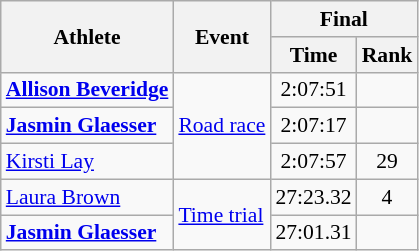<table class="wikitable" style="font-size:90%">
<tr>
<th rowspan=2>Athlete</th>
<th rowspan=2>Event</th>
<th colspan=2>Final</th>
</tr>
<tr>
<th>Time</th>
<th>Rank</th>
</tr>
<tr>
<td><strong><a href='#'>Allison Beveridge</a></strong></td>
<td align=left rowspan=3><a href='#'>Road race</a></td>
<td align=center>2:07:51</td>
<td align=center></td>
</tr>
<tr>
<td><strong><a href='#'>Jasmin Glaesser</a></strong></td>
<td align=center>2:07:17</td>
<td align=center></td>
</tr>
<tr>
<td><a href='#'>Kirsti Lay</a></td>
<td align=center>2:07:57</td>
<td align=center>29</td>
</tr>
<tr>
<td><a href='#'>Laura Brown</a></td>
<td align=left rowspan=2><a href='#'>Time trial</a></td>
<td align=center>27:23.32</td>
<td align=center>4</td>
</tr>
<tr>
<td><strong><a href='#'>Jasmin Glaesser</a></strong></td>
<td align=center>27:01.31</td>
<td align=center></td>
</tr>
</table>
